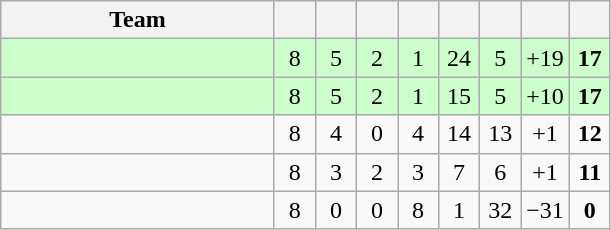<table class="wikitable" style="text-align: center;">
<tr>
<th width=175>Team</th>
<th width=20></th>
<th width=20></th>
<th width=20></th>
<th width=20></th>
<th width=20></th>
<th width=20></th>
<th width=20></th>
<th width=20></th>
</tr>
<tr bgcolor="#ccffcc">
<td align="left"></td>
<td>8</td>
<td>5</td>
<td>2</td>
<td>1</td>
<td>24</td>
<td>5</td>
<td>+19</td>
<td><strong>17</strong></td>
</tr>
<tr bgcolor="#ccffcc">
<td align="left"></td>
<td>8</td>
<td>5</td>
<td>2</td>
<td>1</td>
<td>15</td>
<td>5</td>
<td>+10</td>
<td><strong>17</strong></td>
</tr>
<tr bgcolor=>
<td align="left"></td>
<td>8</td>
<td>4</td>
<td>0</td>
<td>4</td>
<td>14</td>
<td>13</td>
<td>+1</td>
<td><strong>12</strong></td>
</tr>
<tr bgcolor=>
<td align="left"></td>
<td>8</td>
<td>3</td>
<td>2</td>
<td>3</td>
<td>7</td>
<td>6</td>
<td>+1</td>
<td><strong>11</strong></td>
</tr>
<tr bgcolor=>
<td align="left"></td>
<td>8</td>
<td>0</td>
<td>0</td>
<td>8</td>
<td>1</td>
<td>32</td>
<td>−31</td>
<td><strong>0</strong></td>
</tr>
</table>
